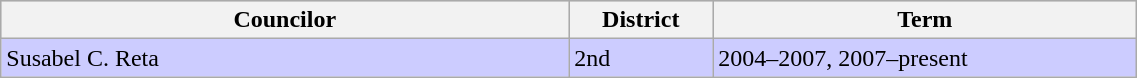<table class="wikitable" width=60%>
<tr bgcolor=#cccccc>
<th width=50%>Councilor</th>
<th>District</th>
<th>Term</th>
</tr>
<tr style="background:#ccccff">
<td>Susabel C. Reta</td>
<td>2nd</td>
<td>2004–2007, 2007–present</td>
</tr>
</table>
